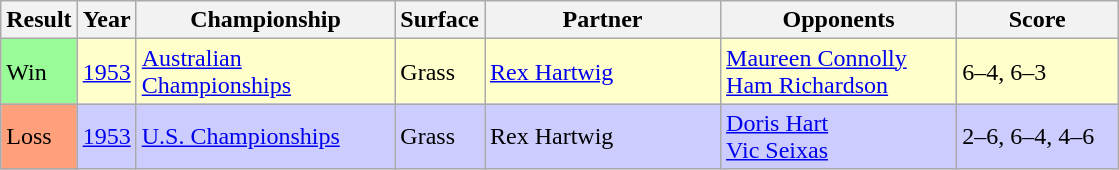<table class="sortable wikitable">
<tr>
<th style="width:40px">Result</th>
<th style="width:30px">Year</th>
<th style="width:165px">Championship</th>
<th style="width:50px">Surface</th>
<th style="width:150px">Partner</th>
<th style="width:150px">Opponents</th>
<th style="width:100px" class="unsortable">Score</th>
</tr>
<tr style="background:#ffffcc">
<td style="background:#98FB98">Win</td>
<td><a href='#'>1953</a></td>
<td><a href='#'>Australian Championships</a></td>
<td>Grass</td>
<td> <a href='#'>Rex Hartwig</a></td>
<td> <a href='#'>Maureen Connolly</a> <br>  <a href='#'>Ham Richardson</a></td>
<td>6–4, 6–3</td>
</tr>
<tr style="background:#ccccff">
<td style="background:#FFA07A">Loss</td>
<td><a href='#'>1953</a></td>
<td><a href='#'>U.S. Championships</a></td>
<td>Grass</td>
<td> Rex Hartwig</td>
<td> <a href='#'>Doris Hart</a> <br>  <a href='#'>Vic Seixas</a></td>
<td>2–6, 6–4, 4–6</td>
</tr>
</table>
